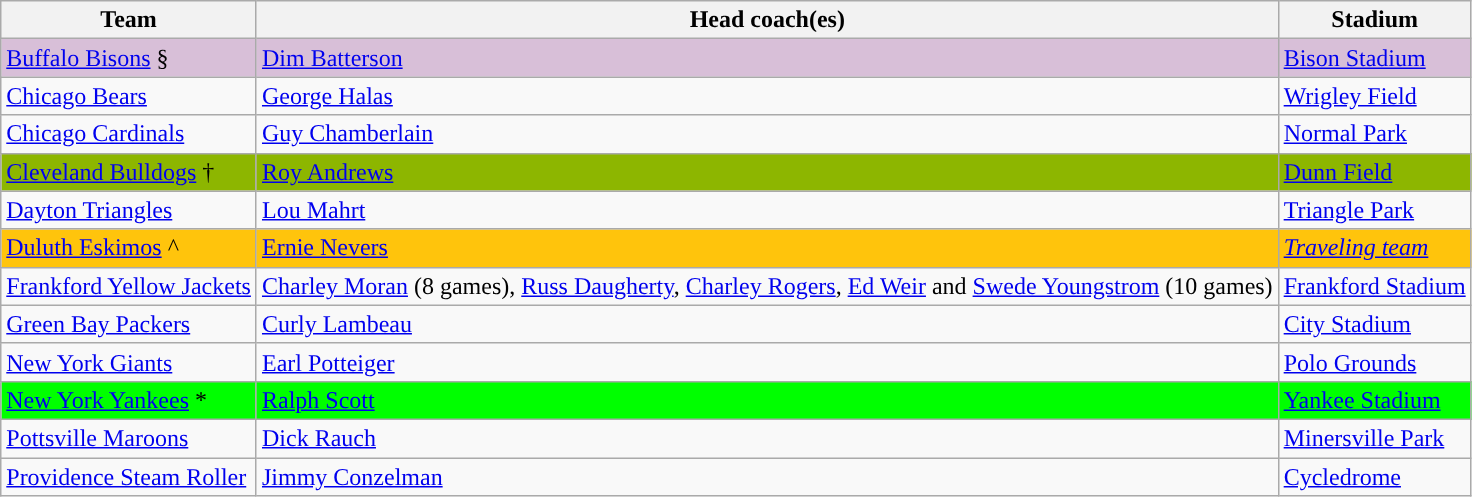<table class="wikitable">
<tr>
<th>Team</th>
<th>Head coach(es)</th>
<th>Stadium</th>
</tr>
<tr style="background-color:#D8BFD8;">
<td><a href='#'>Buffalo Bisons</a> §</td>
<td><a href='#'>Dim Batterson</a></td>
<td><a href='#'>Bison Stadium</a></td>
</tr>
<tr>
<td><a href='#'>Chicago Bears</a></td>
<td><a href='#'>George Halas</a></td>
<td><a href='#'>Wrigley Field</a></td>
</tr>
<tr>
<td><a href='#'>Chicago Cardinals</a></td>
<td><a href='#'>Guy Chamberlain</a></td>
<td><a href='#'>Normal Park</a></td>
</tr>
<tr style="background-color:#8DB600;">
<td><a href='#'>Cleveland Bulldogs</a> †</td>
<td><a href='#'>Roy Andrews</a></td>
<td><a href='#'>Dunn Field</a></td>
</tr>
<tr>
<td><a href='#'>Dayton Triangles</a></td>
<td><a href='#'>Lou Mahrt</a></td>
<td><a href='#'>Triangle Park</a></td>
</tr>
<tr style="background-color:#FFC40C;">
<td><a href='#'>Duluth Eskimos</a> ^</td>
<td><a href='#'>Ernie Nevers</a></td>
<td><em><a href='#'>Traveling team</a></em></td>
</tr>
<tr>
<td><a href='#'>Frankford Yellow Jackets</a></td>
<td><a href='#'>Charley Moran</a> (8 games), <a href='#'>Russ Daugherty</a>, <a href='#'>Charley Rogers</a>, <a href='#'>Ed Weir</a> and <a href='#'>Swede Youngstrom</a> (10 games)</td>
<td><a href='#'>Frankford Stadium</a></td>
</tr>
<tr>
<td><a href='#'>Green Bay Packers</a></td>
<td><a href='#'>Curly Lambeau</a></td>
<td><a href='#'>City Stadium</a></td>
</tr>
<tr>
<td><a href='#'>New York Giants</a></td>
<td><a href='#'>Earl Potteiger</a></td>
<td><a href='#'>Polo Grounds</a></td>
</tr>
<tr style="background-color:#00FF00;">
<td><a href='#'>New York Yankees</a> *</td>
<td><a href='#'>Ralph Scott</a></td>
<td><a href='#'>Yankee Stadium</a></td>
</tr>
<tr>
<td><a href='#'>Pottsville Maroons</a></td>
<td><a href='#'>Dick Rauch</a></td>
<td><a href='#'>Minersville Park</a></td>
</tr>
<tr>
<td><a href='#'>Providence Steam Roller</a></td>
<td><a href='#'>Jimmy Conzelman</a></td>
<td><a href='#'>Cycledrome</a></td>
</tr>
</table>
